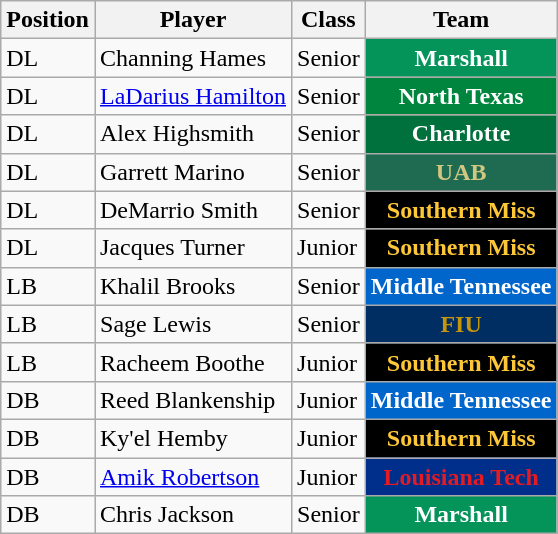<table class="wikitable sortable">
<tr>
<th>Position</th>
<th>Player</th>
<th>Class</th>
<th>Team</th>
</tr>
<tr>
<td>DL</td>
<td>Channing Hames</td>
<td>Senior</td>
<th style="background:#04945a; color:#FFFFFF;">Marshall</th>
</tr>
<tr>
<td>DL</td>
<td><a href='#'>LaDarius Hamilton</a></td>
<td>Senior</td>
<th style="background:#00853E; color:#FFFFFF;">North Texas</th>
</tr>
<tr>
<td>DL</td>
<td>Alex Highsmith</td>
<td>Senior</td>
<th style="background:#00703C; color:#FFFFFF;">Charlotte</th>
</tr>
<tr>
<td>DL</td>
<td>Garrett Marino</td>
<td>Senior</td>
<th style="background:#1E6B52; color:#d2c780;">UAB</th>
</tr>
<tr>
<td>DL</td>
<td>DeMarrio Smith</td>
<td>Senior</td>
<th style="background:#000000; color:#FDC737;">Southern Miss</th>
</tr>
<tr>
<td>DL</td>
<td>Jacques Turner</td>
<td>Junior</td>
<th style="background:#000000; color:#FDC737;">Southern Miss</th>
</tr>
<tr>
<td>LB</td>
<td>Khalil Brooks</td>
<td>Senior</td>
<th style="background:#0066CC; color:#ffffff;">Middle Tennessee</th>
</tr>
<tr>
<td>LB</td>
<td>Sage Lewis</td>
<td>Senior</td>
<th style="background:#002d62; color:#c5960c;">FIU</th>
</tr>
<tr>
<td>LB</td>
<td>Racheem Boothe</td>
<td>Junior</td>
<th style="background:#000000; color:#FDC737;">Southern Miss</th>
</tr>
<tr>
<td>DB</td>
<td>Reed Blankenship</td>
<td>Junior</td>
<th style="background:#0066CC; color:#ffffff;">Middle Tennessee</th>
</tr>
<tr>
<td>DB</td>
<td>Ky'el Hemby</td>
<td>Junior</td>
<th style="background:#000000; color:#FDC737;">Southern Miss</th>
</tr>
<tr>
<td>DB</td>
<td><a href='#'>Amik Robertson</a></td>
<td>Junior</td>
<th style="background:#002F8B; color:#E31B23;">Louisiana Tech</th>
</tr>
<tr>
<td>DB</td>
<td>Chris Jackson</td>
<td>Senior</td>
<th style="background:#04945a; color:#FFFFFF;">Marshall</th>
</tr>
</table>
